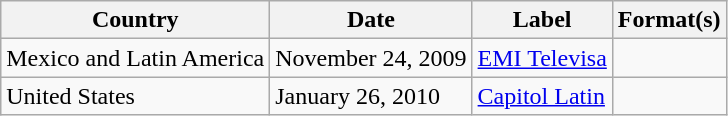<table class="wikitable">
<tr>
<th>Country</th>
<th>Date</th>
<th>Label</th>
<th>Format(s)</th>
</tr>
<tr>
<td>Mexico and Latin America</td>
<td>November 24, 2009</td>
<td><a href='#'>EMI Televisa</a></td>
<td></td>
</tr>
<tr>
<td>United States</td>
<td>January 26, 2010</td>
<td><a href='#'>Capitol Latin</a></td>
<td></td>
</tr>
</table>
